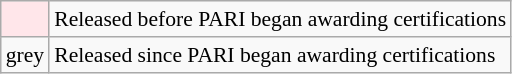<table class=wikitable style="font-size:90%;">
<tr>
<td style="background-color:#ffe6ea; text-align:center;"></td>
<td>Released before PARI began awarding certifications</td>
</tr>
<tr>
<td style="background-color:#f9f9f9; text-align:center;">grey</td>
<td>Released since PARI began awarding certifications</td>
</tr>
</table>
